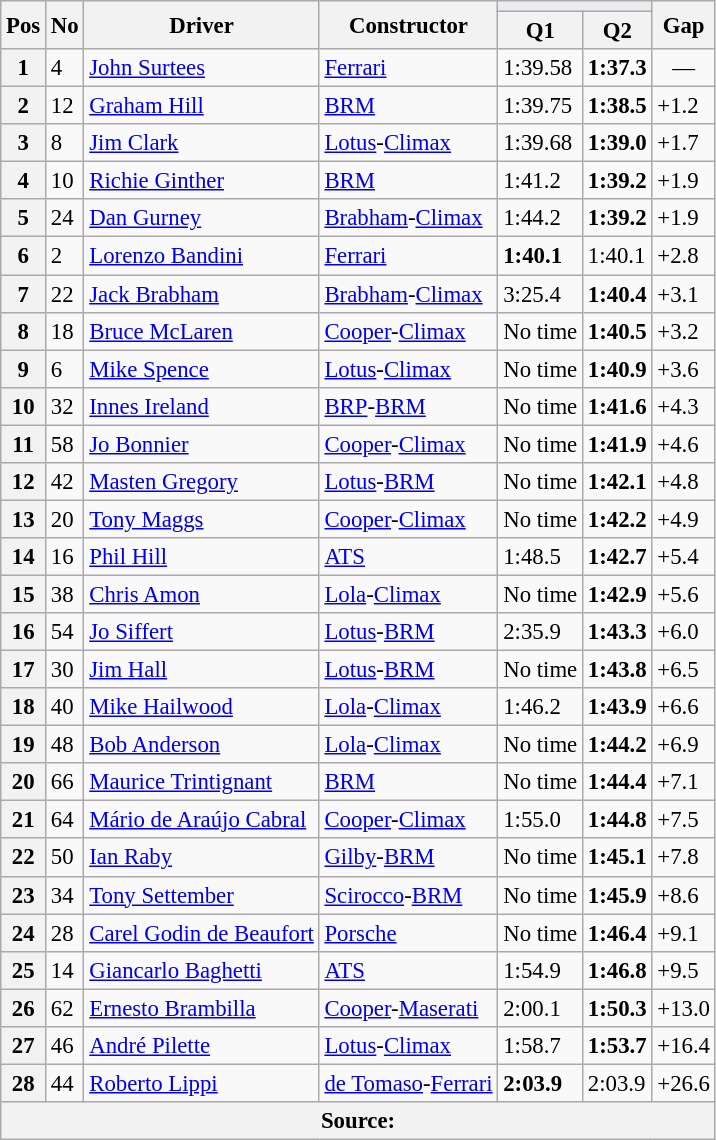<table class="wikitable sortable" style="font-size: 95%;">
<tr>
<th rowspan="2">Pos</th>
<th rowspan="2">No</th>
<th rowspan="2">Driver</th>
<th rowspan="2">Constructor</th>
<th colspan="2" style="background:#eaecf0; text-align:center;"></th>
<th rowspan="2">Gap</th>
</tr>
<tr>
<th>Q1</th>
<th>Q2</th>
</tr>
<tr>
<th>1</th>
<td>4</td>
<td> <a href='#'>John Surtees</a></td>
<td><a href='#'>Ferrari</a></td>
<td>1:39.58</td>
<td><strong>1:37.3</strong></td>
<td align="center">—</td>
</tr>
<tr>
<th>2</th>
<td>12</td>
<td> <a href='#'>Graham Hill</a></td>
<td><a href='#'>BRM</a></td>
<td>1:39.75</td>
<td><strong>1:38.5</strong></td>
<td>+1.2</td>
</tr>
<tr>
<th>3</th>
<td>8</td>
<td> <a href='#'>Jim Clark</a></td>
<td><a href='#'>Lotus</a>-<a href='#'>Climax</a></td>
<td>1:39.68</td>
<td><strong>1:39.0</strong></td>
<td>+1.7</td>
</tr>
<tr>
<th>4</th>
<td>10</td>
<td> <a href='#'>Richie Ginther</a></td>
<td><a href='#'>BRM</a></td>
<td>1:41.2</td>
<td><strong>1:39.2</strong></td>
<td>+1.9</td>
</tr>
<tr>
<th>5</th>
<td>24</td>
<td> <a href='#'>Dan Gurney</a></td>
<td><a href='#'>Brabham</a>-<a href='#'>Climax</a></td>
<td>1:44.2</td>
<td><strong>1:39.2</strong></td>
<td>+1.9</td>
</tr>
<tr>
<th>6</th>
<td>2</td>
<td> <a href='#'>Lorenzo Bandini</a></td>
<td><a href='#'>Ferrari</a></td>
<td><strong>1:40.1</strong></td>
<td>1:40.1</td>
<td>+2.8</td>
</tr>
<tr>
<th>7</th>
<td>22</td>
<td> <a href='#'>Jack Brabham</a></td>
<td><a href='#'>Brabham</a>-<a href='#'>Climax</a></td>
<td>3:25.4</td>
<td><strong>1:40.4</strong></td>
<td>+3.1</td>
</tr>
<tr>
<th>8</th>
<td>18</td>
<td> <a href='#'>Bruce McLaren</a></td>
<td><a href='#'>Cooper</a>-<a href='#'>Climax</a></td>
<td>No time</td>
<td><strong>1:40.5</strong></td>
<td>+3.2</td>
</tr>
<tr>
<th>9</th>
<td>6</td>
<td> <a href='#'>Mike Spence</a></td>
<td><a href='#'>Lotus</a>-<a href='#'>Climax</a></td>
<td>No time</td>
<td><strong>1:40.9</strong></td>
<td>+3.6</td>
</tr>
<tr>
<th>10</th>
<td>32</td>
<td> <a href='#'>Innes Ireland</a></td>
<td><a href='#'>BRP</a>-<a href='#'>BRM</a></td>
<td>No time</td>
<td><strong>1:41.6</strong></td>
<td>+4.3</td>
</tr>
<tr>
<th>11</th>
<td>58</td>
<td> <a href='#'>Jo Bonnier</a></td>
<td><a href='#'>Cooper</a>-<a href='#'>Climax</a></td>
<td>No time</td>
<td><strong>1:41.9</strong></td>
<td>+4.6</td>
</tr>
<tr>
<th>12</th>
<td>42</td>
<td> <a href='#'>Masten Gregory</a></td>
<td><a href='#'>Lotus</a>-<a href='#'>BRM</a></td>
<td>No time</td>
<td><strong>1:42.1</strong></td>
<td>+4.8</td>
</tr>
<tr>
<th>13</th>
<td>20</td>
<td> <a href='#'>Tony Maggs</a></td>
<td><a href='#'>Cooper</a>-<a href='#'>Climax</a></td>
<td>No time</td>
<td><strong>1:42.2</strong></td>
<td>+4.9</td>
</tr>
<tr>
<th>14</th>
<td>16</td>
<td> <a href='#'>Phil Hill</a></td>
<td><a href='#'>ATS</a></td>
<td>1:48.5</td>
<td><strong>1:42.7</strong></td>
<td>+5.4</td>
</tr>
<tr>
<th>15</th>
<td>38</td>
<td> <a href='#'>Chris Amon</a></td>
<td><a href='#'>Lola</a>-<a href='#'>Climax</a></td>
<td>No time</td>
<td><strong>1:42.9</strong></td>
<td>+5.6</td>
</tr>
<tr>
<th>16</th>
<td>54</td>
<td> <a href='#'>Jo Siffert</a></td>
<td><a href='#'>Lotus</a>-<a href='#'>BRM</a></td>
<td>2:35.9</td>
<td><strong>1:43.3</strong></td>
<td>+6.0</td>
</tr>
<tr>
<th>17</th>
<td>30</td>
<td> <a href='#'>Jim Hall</a></td>
<td><a href='#'>Lotus</a>-<a href='#'>BRM</a></td>
<td>No time</td>
<td><strong>1:43.8</strong></td>
<td>+6.5</td>
</tr>
<tr>
<th>18</th>
<td>40</td>
<td> <a href='#'>Mike Hailwood</a></td>
<td><a href='#'>Lola</a>-<a href='#'>Climax</a></td>
<td>1:46.2</td>
<td><strong>1:43.9</strong></td>
<td>+6.6</td>
</tr>
<tr>
<th>19</th>
<td>48</td>
<td> <a href='#'>Bob Anderson</a></td>
<td><a href='#'>Lola</a>-<a href='#'>Climax</a></td>
<td>No time</td>
<td><strong>1:44.2</strong></td>
<td>+6.9</td>
</tr>
<tr>
<th>20</th>
<td>66</td>
<td> <a href='#'>Maurice Trintignant</a></td>
<td><a href='#'>BRM</a></td>
<td>No time</td>
<td><strong>1:44.4</strong></td>
<td>+7.1</td>
</tr>
<tr>
<th>21</th>
<td>64</td>
<td> <a href='#'>Mário de Araújo Cabral</a></td>
<td><a href='#'>Cooper</a>-<a href='#'>Climax</a></td>
<td>1:55.0</td>
<td><strong>1:44.8</strong></td>
<td>+7.5</td>
</tr>
<tr>
<th>22</th>
<td>50</td>
<td> <a href='#'>Ian Raby</a></td>
<td><a href='#'>Gilby</a>-<a href='#'>BRM</a></td>
<td>No time</td>
<td><strong>1:45.1</strong></td>
<td>+7.8</td>
</tr>
<tr>
<th>23</th>
<td>34</td>
<td> <a href='#'>Tony Settember</a></td>
<td><a href='#'>Scirocco</a>-<a href='#'>BRM</a></td>
<td>No time</td>
<td><strong>1:45.9</strong></td>
<td>+8.6</td>
</tr>
<tr>
<th>24</th>
<td>28</td>
<td> <a href='#'>Carel Godin de Beaufort</a></td>
<td><a href='#'>Porsche</a></td>
<td>No time</td>
<td><strong>1:46.4</strong></td>
<td>+9.1</td>
</tr>
<tr>
<th>25</th>
<td>14</td>
<td> <a href='#'>Giancarlo Baghetti</a></td>
<td><a href='#'>ATS</a></td>
<td>1:54.9</td>
<td><strong>1:46.8</strong></td>
<td>+9.5</td>
</tr>
<tr>
<th>26</th>
<td>62</td>
<td> <a href='#'>Ernesto Brambilla</a></td>
<td><a href='#'>Cooper</a>-<a href='#'>Maserati</a></td>
<td>2:00.1</td>
<td><strong>1:50.3</strong></td>
<td>+13.0</td>
</tr>
<tr>
<th>27</th>
<td>46</td>
<td> <a href='#'>André Pilette</a></td>
<td><a href='#'>Lotus</a>-<a href='#'>Climax</a></td>
<td>1:58.7</td>
<td><strong>1:53.7</strong></td>
<td>+16.4</td>
</tr>
<tr>
<th>28</th>
<td>44</td>
<td> <a href='#'>Roberto Lippi</a></td>
<td><a href='#'>de Tomaso</a>-<a href='#'>Ferrari</a></td>
<td><strong>2:03.9</strong></td>
<td>2:03.9</td>
<td>+26.6</td>
</tr>
<tr>
<th colspan="7">Source:</th>
</tr>
</table>
